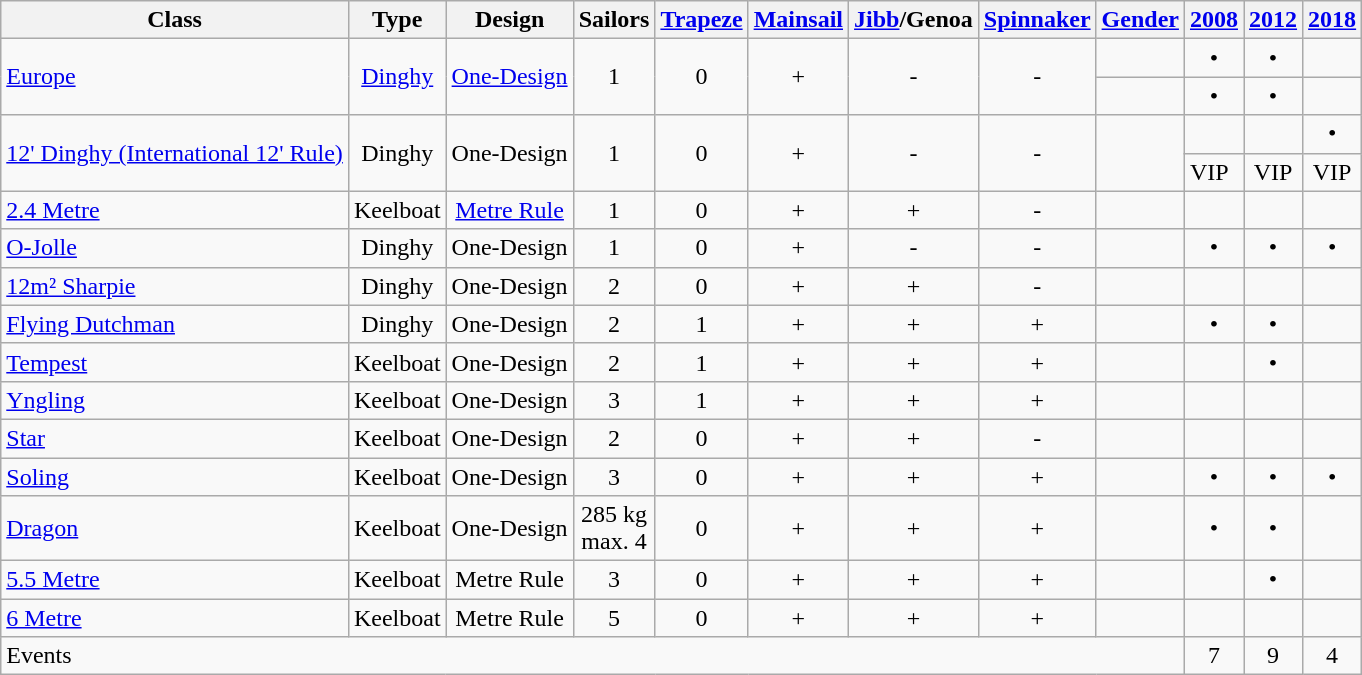<table class="wikitable" style="text-align:center">
<tr>
<th>Class</th>
<th>Type</th>
<th>Design</th>
<th>Sailors</th>
<th><a href='#'>Trapeze</a></th>
<th><a href='#'>Mainsail</a></th>
<th><a href='#'>Jibb</a>/Genoa</th>
<th><a href='#'>Spinnaker</a></th>
<th><a href='#'>Gender</a></th>
<th><a href='#'>2008</a></th>
<th><a href='#'>2012</a></th>
<th><a href='#'>2018</a></th>
</tr>
<tr>
<td style="text-align:left" rowspan=2><a href='#'>Europe</a></td>
<td rowspan=2><a href='#'>Dinghy</a></td>
<td rowspan=2><a href='#'>One-Design</a></td>
<td rowspan=2>1</td>
<td rowspan=2>0</td>
<td rowspan=2>+</td>
<td rowspan=2>-</td>
<td rowspan=2>-</td>
<td></td>
<td>•</td>
<td>•</td>
<td></td>
</tr>
<tr>
<td></td>
<td>•</td>
<td>•</td>
<td></td>
</tr>
<tr>
<td style="text-align:left" rowspan=2><a href='#'>12' Dinghy (International 12' Rule)</a></td>
<td rowspan=2>Dinghy</td>
<td rowspan=2>One-Design</td>
<td rowspan=2>1</td>
<td rowspan=2>0</td>
<td rowspan=2>+</td>
<td rowspan=2>-</td>
<td rowspan=2>-</td>
<td rowspan=2></td>
<td></td>
<td></td>
<td>•</td>
</tr>
<tr>
<td style="text-align:left">VIP</td>
<td>VIP</td>
<td>VIP</td>
</tr>
<tr>
<td style="text-align:left"><a href='#'>2.4 Metre</a></td>
<td>Keelboat</td>
<td><a href='#'>Metre Rule</a></td>
<td>1</td>
<td>0</td>
<td>+</td>
<td>+</td>
<td>-</td>
<td></td>
<td></td>
<td></td>
<td></td>
</tr>
<tr>
<td style="text-align:left"><a href='#'>O-Jolle</a></td>
<td>Dinghy</td>
<td>One-Design</td>
<td>1</td>
<td>0</td>
<td>+</td>
<td>-</td>
<td>-</td>
<td></td>
<td>•</td>
<td>•</td>
<td>•</td>
</tr>
<tr>
<td style="text-align:left"><a href='#'>12m² Sharpie</a></td>
<td>Dinghy</td>
<td>One-Design</td>
<td>2</td>
<td>0</td>
<td>+</td>
<td>+</td>
<td>-</td>
<td></td>
<td></td>
<td></td>
<td></td>
</tr>
<tr>
<td style="text-align:left"><a href='#'>Flying Dutchman</a></td>
<td>Dinghy</td>
<td>One-Design</td>
<td>2</td>
<td>1</td>
<td>+</td>
<td>+</td>
<td>+</td>
<td></td>
<td>•</td>
<td>•</td>
<td></td>
</tr>
<tr>
<td style="text-align:left"><a href='#'>Tempest</a></td>
<td>Keelboat</td>
<td>One-Design</td>
<td>2</td>
<td>1</td>
<td>+</td>
<td>+</td>
<td>+</td>
<td></td>
<td></td>
<td>•</td>
<td></td>
</tr>
<tr>
<td style="text-align:left"><a href='#'>Yngling</a></td>
<td>Keelboat</td>
<td>One-Design</td>
<td>3</td>
<td>1</td>
<td>+</td>
<td>+</td>
<td>+</td>
<td></td>
<td></td>
<td></td>
<td></td>
</tr>
<tr>
<td style="text-align:left"><a href='#'>Star</a></td>
<td>Keelboat</td>
<td>One-Design</td>
<td>2</td>
<td>0</td>
<td>+</td>
<td>+</td>
<td>-</td>
<td></td>
<td></td>
<td></td>
<td></td>
</tr>
<tr>
<td style="text-align:left"><a href='#'>Soling</a></td>
<td>Keelboat</td>
<td>One-Design</td>
<td>3</td>
<td>0</td>
<td>+</td>
<td>+</td>
<td>+</td>
<td></td>
<td>•</td>
<td>•</td>
<td>•</td>
</tr>
<tr>
<td style="text-align:left"><a href='#'>Dragon</a></td>
<td>Keelboat</td>
<td>One-Design</td>
<td>285 kg<br>max. 4</td>
<td>0</td>
<td>+</td>
<td>+</td>
<td>+</td>
<td></td>
<td>•</td>
<td>•</td>
<td></td>
</tr>
<tr>
<td style="text-align:left"><a href='#'>5.5 Metre</a></td>
<td>Keelboat</td>
<td>Metre Rule</td>
<td>3</td>
<td>0</td>
<td>+</td>
<td>+</td>
<td>+</td>
<td></td>
<td></td>
<td>•</td>
<td></td>
</tr>
<tr>
<td style="text-align:left"><a href='#'>6 Metre</a></td>
<td>Keelboat</td>
<td>Metre Rule</td>
<td>5</td>
<td>0</td>
<td>+</td>
<td>+</td>
<td>+</td>
<td></td>
<td></td>
<td></td>
<td></td>
</tr>
<tr>
<td style="text-align:left" colspan=9>Events</td>
<td>7</td>
<td>9</td>
<td>4</td>
</tr>
</table>
